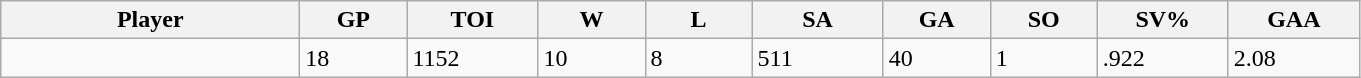<table class="wikitable sortable">
<tr>
<th style="width:12em">Player</th>
<th style="width:4em">GP</th>
<th style="width:5em">TOI</th>
<th style="width:4em">W</th>
<th style="width:4em">L</th>
<th style="width:5em">SA</th>
<th style="width:4em">GA</th>
<th style="width:4em">SO</th>
<th style="width:5em">SV%</th>
<th style="width:5em">GAA</th>
</tr>
<tr>
<td></td>
<td>18</td>
<td>1152</td>
<td>10</td>
<td>8</td>
<td>511</td>
<td>40</td>
<td>1</td>
<td>.922</td>
<td>2.08</td>
</tr>
</table>
